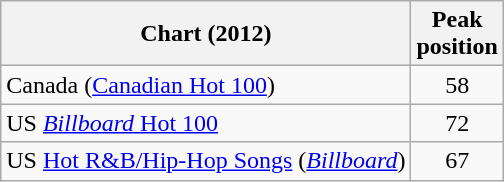<table class="wikitable sortable">
<tr>
<th>Chart (2012)</th>
<th>Peak<br>position</th>
</tr>
<tr>
<td>Canada (<a href='#'>Canadian Hot 100</a>)</td>
<td align="center">58</td>
</tr>
<tr>
<td>US <a href='#'><em>Billboard</em> Hot 100</a></td>
<td align="center">72</td>
</tr>
<tr>
<td>US <a href='#'>Hot R&B/Hip-Hop Songs</a> (<em><a href='#'>Billboard</a></em>)</td>
<td align="center">67</td>
</tr>
</table>
